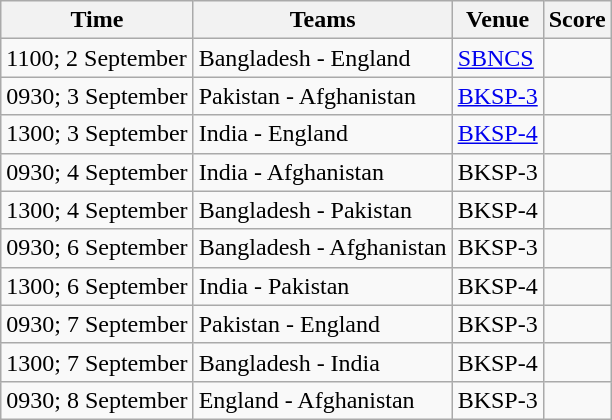<table class="wikitable">
<tr>
<th>Time</th>
<th>Teams</th>
<th>Venue</th>
<th>Score</th>
</tr>
<tr>
<td>1100; 2 September</td>
<td>Bangladesh - England</td>
<td><a href='#'>SBNCS</a></td>
<td></td>
</tr>
<tr>
<td>0930; 3 September</td>
<td>Pakistan - Afghanistan</td>
<td><a href='#'>BKSP-3</a></td>
<td></td>
</tr>
<tr>
<td>1300; 3 September</td>
<td>India - England</td>
<td><a href='#'>BKSP-4</a></td>
<td></td>
</tr>
<tr>
<td>0930; 4 September</td>
<td>India - Afghanistan</td>
<td>BKSP-3</td>
<td></td>
</tr>
<tr>
<td>1300; 4 September</td>
<td>Bangladesh - Pakistan</td>
<td>BKSP-4</td>
<td></td>
</tr>
<tr>
<td>0930; 6 September</td>
<td>Bangladesh - Afghanistan</td>
<td>BKSP-3</td>
<td></td>
</tr>
<tr>
<td>1300; 6 September</td>
<td>India - Pakistan</td>
<td>BKSP-4</td>
<td></td>
</tr>
<tr>
<td>0930; 7 September</td>
<td>Pakistan - England</td>
<td>BKSP-3</td>
<td></td>
</tr>
<tr>
<td>1300; 7 September</td>
<td>Bangladesh - India</td>
<td>BKSP-4</td>
<td></td>
</tr>
<tr>
<td>0930; 8 September</td>
<td>England - Afghanistan</td>
<td>BKSP-3</td>
<td></td>
</tr>
</table>
